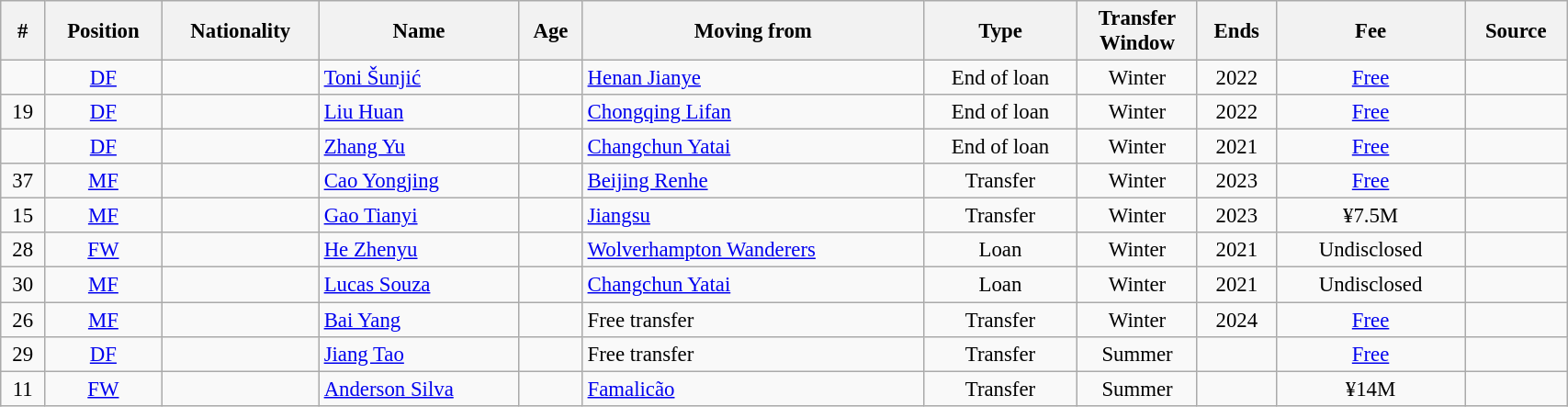<table class="wikitable sortable" style="width:90%; text-align:center; font-size:95%;">
<tr>
<th>#</th>
<th>Position</th>
<th>Nationality</th>
<th>Name</th>
<th>Age</th>
<th>Moving from</th>
<th>Type</th>
<th style="width: 80px;">Transfer Window</th>
<th>Ends</th>
<th style="width: 130px;">Fee</th>
<th>Source</th>
</tr>
<tr>
<td></td>
<td><a href='#'>DF</a></td>
<td></td>
<td style="text-align: left;"><a href='#'>Toni Šunjić</a></td>
<td></td>
<td style="text-align: left;"> <a href='#'>Henan Jianye</a></td>
<td>End of loan</td>
<td>Winter</td>
<td>2022</td>
<td><a href='#'>Free</a></td>
<td></td>
</tr>
<tr>
<td>19</td>
<td><a href='#'>DF</a></td>
<td></td>
<td style="text-align: left;"><a href='#'>Liu Huan</a></td>
<td></td>
<td style="text-align: left;"> <a href='#'>Chongqing Lifan</a></td>
<td>End of loan</td>
<td>Winter</td>
<td>2022</td>
<td><a href='#'>Free</a></td>
<td></td>
</tr>
<tr>
<td></td>
<td><a href='#'>DF</a></td>
<td></td>
<td style="text-align: left;"><a href='#'>Zhang Yu</a></td>
<td></td>
<td style="text-align: left;"> <a href='#'>Changchun Yatai</a></td>
<td>End of loan</td>
<td>Winter</td>
<td>2021</td>
<td><a href='#'>Free</a></td>
<td></td>
</tr>
<tr>
<td>37</td>
<td><a href='#'>MF</a></td>
<td></td>
<td style="text-align: left;"><a href='#'>Cao Yongjing</a></td>
<td></td>
<td style="text-align: left;"> <a href='#'>Beijing Renhe</a></td>
<td>Transfer</td>
<td>Winter</td>
<td>2023</td>
<td><a href='#'>Free</a></td>
<td></td>
</tr>
<tr>
<td>15</td>
<td><a href='#'>MF</a></td>
<td></td>
<td style="text-align: left;"><a href='#'>Gao Tianyi</a></td>
<td></td>
<td style="text-align: left;"> <a href='#'>Jiangsu</a></td>
<td>Transfer</td>
<td>Winter</td>
<td>2023</td>
<td>¥7.5M</td>
<td></td>
</tr>
<tr>
<td>28</td>
<td><a href='#'>FW</a></td>
<td></td>
<td style="text-align: left;"><a href='#'>He Zhenyu</a></td>
<td></td>
<td style="text-align: left;"> <a href='#'>Wolverhampton Wanderers</a></td>
<td>Loan</td>
<td>Winter</td>
<td>2021</td>
<td>Undisclosed</td>
<td></td>
</tr>
<tr>
<td>30</td>
<td><a href='#'>MF</a></td>
<td></td>
<td style="text-align: left;"><a href='#'>Lucas Souza</a></td>
<td></td>
<td style="text-align: left;"> <a href='#'>Changchun Yatai</a></td>
<td>Loan</td>
<td>Winter</td>
<td>2021</td>
<td>Undisclosed</td>
<td></td>
</tr>
<tr>
<td>26</td>
<td><a href='#'>MF</a></td>
<td></td>
<td style="text-align: left;"><a href='#'>Bai Yang</a></td>
<td></td>
<td style="text-align: left;">Free transfer</td>
<td>Transfer</td>
<td>Winter</td>
<td>2024</td>
<td><a href='#'>Free</a></td>
<td></td>
</tr>
<tr>
<td>29</td>
<td><a href='#'>DF</a></td>
<td></td>
<td style="text-align: left;"><a href='#'>Jiang Tao</a></td>
<td></td>
<td style="text-align: left;">Free transfer</td>
<td>Transfer</td>
<td>Summer</td>
<td></td>
<td><a href='#'>Free</a></td>
<td></td>
</tr>
<tr>
<td>11</td>
<td><a href='#'>FW</a></td>
<td></td>
<td style="text-align: left;"><a href='#'>Anderson Silva</a></td>
<td></td>
<td style="text-align: left;"> <a href='#'>Famalicão</a></td>
<td>Transfer</td>
<td>Summer</td>
<td></td>
<td>¥14M</td>
<td></td>
</tr>
</table>
